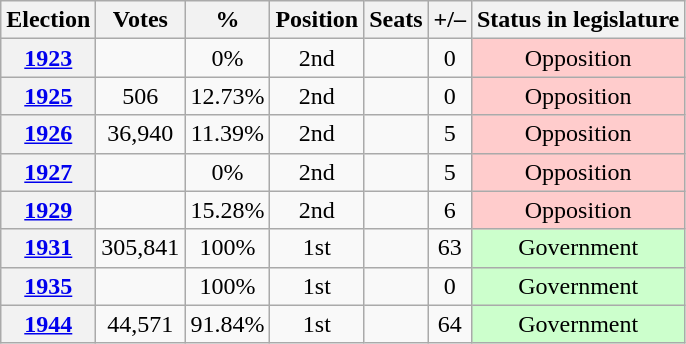<table class=wikitable style=text-align:center>
<tr>
<th><strong>Election</strong></th>
<th scope="col"><strong>Votes</strong></th>
<th scope="col"><strong>%</strong></th>
<th>Position</th>
<th scope="col">Seats</th>
<th>+/–</th>
<th><strong>Status in legislature</strong></th>
</tr>
<tr>
<th><a href='#'>1923</a></th>
<td></td>
<td>0%</td>
<td> 2nd</td>
<td></td>
<td> 0</td>
<td style="background:#fcc;">Opposition</td>
</tr>
<tr>
<th><a href='#'>1925</a></th>
<td>506</td>
<td>12.73%</td>
<td> 2nd</td>
<td></td>
<td> 0</td>
<td style="background:#fcc;">Opposition</td>
</tr>
<tr>
<th><a href='#'>1926</a></th>
<td>36,940</td>
<td>11.39%</td>
<td> 2nd</td>
<td></td>
<td> 5</td>
<td style="background:#fcc;">Opposition</td>
</tr>
<tr>
<th><a href='#'>1927</a></th>
<td></td>
<td>0%</td>
<td> 2nd</td>
<td></td>
<td> 5</td>
<td style="background:#fcc;">Opposition</td>
</tr>
<tr>
<th><a href='#'>1929</a></th>
<td></td>
<td>15.28%</td>
<td> 2nd</td>
<td></td>
<td> 6</td>
<td style="background:#fcc;">Opposition</td>
</tr>
<tr>
<th><a href='#'>1931</a></th>
<td>305,841</td>
<td>100%</td>
<td> 1st</td>
<td></td>
<td> 63</td>
<td style="background:#cfc;">Government</td>
</tr>
<tr>
<th><a href='#'>1935</a></th>
<td></td>
<td>100%</td>
<td> 1st</td>
<td></td>
<td> 0</td>
<td style="background:#cfc;">Government</td>
</tr>
<tr>
<th><a href='#'>1944</a></th>
<td>44,571</td>
<td>91.84%</td>
<td> 1st</td>
<td></td>
<td> 64</td>
<td style="background:#cfc;">Government</td>
</tr>
</table>
